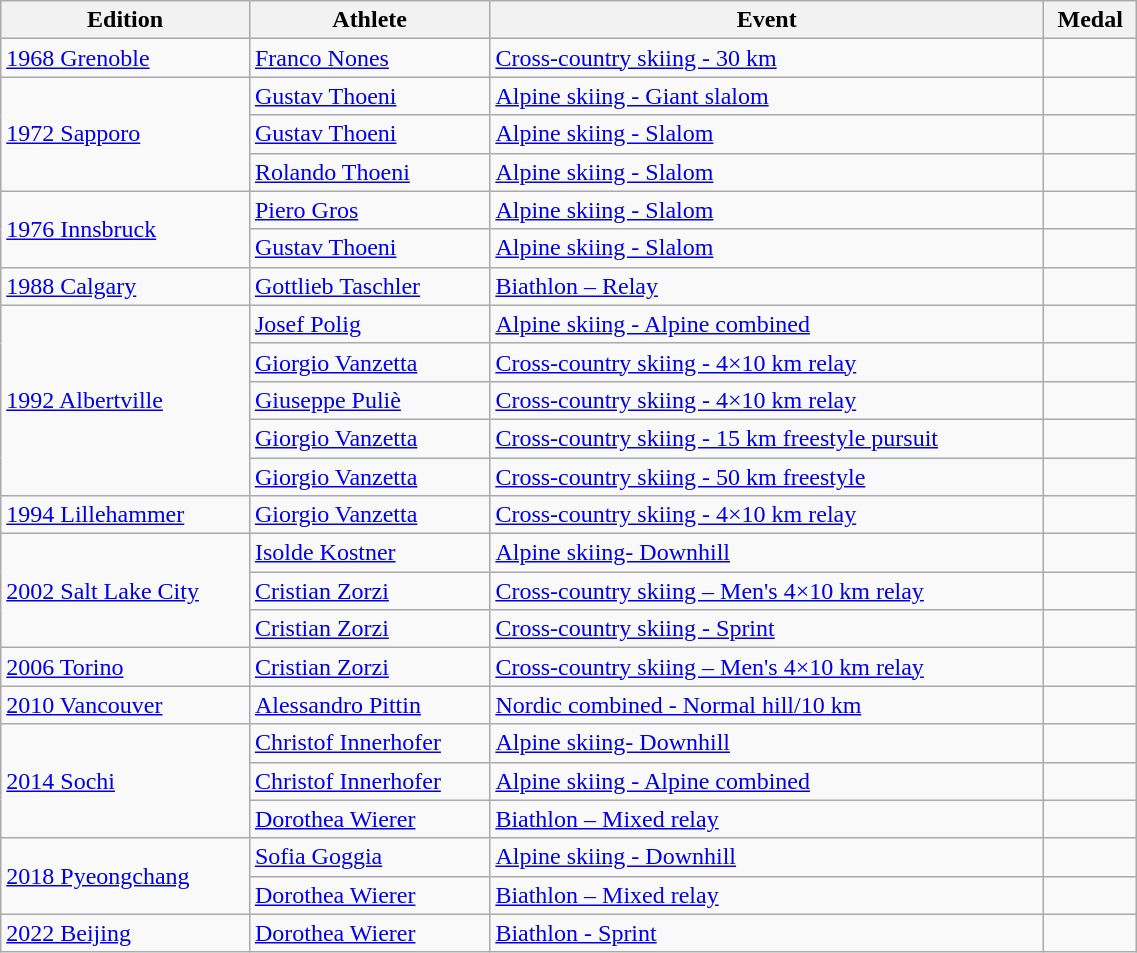<table class="wikitable sortable" width=60% style="font-size:100%; text-align:left;">
<tr>
<th>Edition</th>
<th>Athlete</th>
<th>Event</th>
<th>Medal</th>
</tr>
<tr>
<td><a href='#'>1968 Grenoble</a></td>
<td><a href='#'>Franco Nones</a></td>
<td><a href='#'>Cross-country skiing - 30 km</a></td>
<td></td>
</tr>
<tr>
<td rowspan=3><a href='#'>1972 Sapporo</a></td>
<td><a href='#'>Gustav Thoeni</a></td>
<td><a href='#'>Alpine skiing - Giant slalom</a></td>
<td></td>
</tr>
<tr>
<td><a href='#'>Gustav Thoeni</a></td>
<td><a href='#'>Alpine skiing - Slalom</a></td>
<td></td>
</tr>
<tr>
<td><a href='#'>Rolando Thoeni</a></td>
<td><a href='#'>Alpine skiing - Slalom</a></td>
<td></td>
</tr>
<tr>
<td rowspan=2><a href='#'>1976 Innsbruck</a></td>
<td><a href='#'>Piero Gros</a></td>
<td><a href='#'>Alpine skiing - Slalom</a></td>
<td></td>
</tr>
<tr>
<td><a href='#'>Gustav Thoeni</a></td>
<td><a href='#'>Alpine skiing - Slalom</a></td>
<td></td>
</tr>
<tr>
<td><a href='#'>1988 Calgary</a></td>
<td><a href='#'>Gottlieb Taschler</a></td>
<td><a href='#'>Biathlon – Relay</a></td>
<td></td>
</tr>
<tr>
<td rowspan=5><a href='#'>1992 Albertville</a></td>
<td><a href='#'>Josef Polig</a></td>
<td><a href='#'>Alpine skiing - Alpine combined</a></td>
<td></td>
</tr>
<tr>
<td><a href='#'>Giorgio Vanzetta</a></td>
<td><a href='#'>Cross-country skiing - 4×10 km relay</a></td>
<td></td>
</tr>
<tr>
<td><a href='#'>Giuseppe Puliè</a></td>
<td><a href='#'>Cross-country skiing - 4×10 km relay</a></td>
<td></td>
</tr>
<tr>
<td><a href='#'>Giorgio Vanzetta</a></td>
<td><a href='#'>Cross-country skiing - 15 km freestyle pursuit</a></td>
<td></td>
</tr>
<tr>
<td><a href='#'>Giorgio Vanzetta</a></td>
<td><a href='#'>Cross-country skiing - 50 km freestyle</a></td>
<td></td>
</tr>
<tr>
<td><a href='#'>1994 Lillehammer</a></td>
<td><a href='#'>Giorgio Vanzetta</a></td>
<td><a href='#'>Cross-country skiing - 4×10 km relay</a></td>
<td></td>
</tr>
<tr>
<td rowspan=3><a href='#'>2002 Salt Lake City</a></td>
<td><a href='#'>Isolde Kostner</a></td>
<td><a href='#'>Alpine skiing- Downhill</a></td>
<td></td>
</tr>
<tr>
<td><a href='#'>Cristian Zorzi</a></td>
<td><a href='#'>Cross-country skiing – Men's 4×10 km relay</a></td>
<td></td>
</tr>
<tr>
<td><a href='#'>Cristian Zorzi</a></td>
<td><a href='#'>Cross-country skiing - Sprint</a></td>
<td></td>
</tr>
<tr>
<td><a href='#'>2006 Torino</a></td>
<td><a href='#'>Cristian Zorzi</a></td>
<td><a href='#'>Cross-country skiing – Men's 4×10 km relay</a></td>
<td></td>
</tr>
<tr>
<td><a href='#'>2010 Vancouver</a></td>
<td><a href='#'>Alessandro Pittin</a></td>
<td><a href='#'>Nordic combined - Normal hill/10 km</a></td>
<td></td>
</tr>
<tr>
<td rowspan=3><a href='#'>2014 Sochi</a></td>
<td><a href='#'>Christof Innerhofer</a></td>
<td><a href='#'>Alpine skiing- Downhill</a></td>
<td></td>
</tr>
<tr>
<td><a href='#'>Christof Innerhofer</a></td>
<td><a href='#'>Alpine skiing - Alpine combined</a></td>
<td></td>
</tr>
<tr>
<td><a href='#'>Dorothea Wierer</a></td>
<td><a href='#'>Biathlon – Mixed relay</a></td>
<td></td>
</tr>
<tr>
<td rowspan=2><a href='#'>2018 Pyeongchang</a></td>
<td><a href='#'>Sofia Goggia</a></td>
<td><a href='#'>Alpine skiing - Downhill</a></td>
<td></td>
</tr>
<tr>
<td><a href='#'>Dorothea Wierer</a></td>
<td><a href='#'>Biathlon – Mixed relay</a></td>
<td></td>
</tr>
<tr>
<td><a href='#'>2022 Beijing</a></td>
<td><a href='#'>Dorothea Wierer</a></td>
<td><a href='#'>Biathlon - Sprint</a></td>
<td></td>
</tr>
</table>
